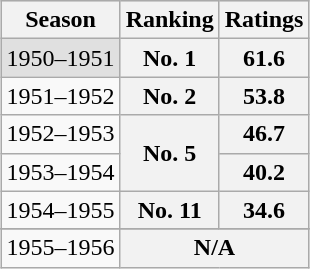<table class="wikitable" style="margin:1em auto;">
<tr style="background-color:#E0E0E0">
<th>Season</th>
<th>Ranking</th>
<th>Ratings</th>
</tr>
<tr style="background-color:#E0E0E0">
<td>1950–1951</td>
<th style="text-align:center">No. 1</th>
<th style="text-align:center">61.6</th>
</tr>
<tr style="background-color:#F9F9F9">
<td>1951–1952</td>
<th style="text-align:center">No. 2</th>
<th style="text-align:center">53.8</th>
</tr>
<tr style="background-color:#F9F9F9">
<td>1952–1953</td>
<th style="text-align:center" rowspan="2">No. 5</th>
<th style="text-align:center">46.7</th>
</tr>
<tr style="background-color:#F9F9F9">
<td>1953–1954</td>
<th style="text-align:center">40.2</th>
</tr>
<tr style="background-color:#F9F9F9">
<td>1954–1955</td>
<th style="text-align:center">No. 11</th>
<th style="text-align:center">34.6</th>
</tr>
<tr style="background-color:#F9F9F9">
</tr>
<tr>
<td>1955–1956</td>
<th style="text-align:center" colspan="2">N/A</th>
</tr>
</table>
